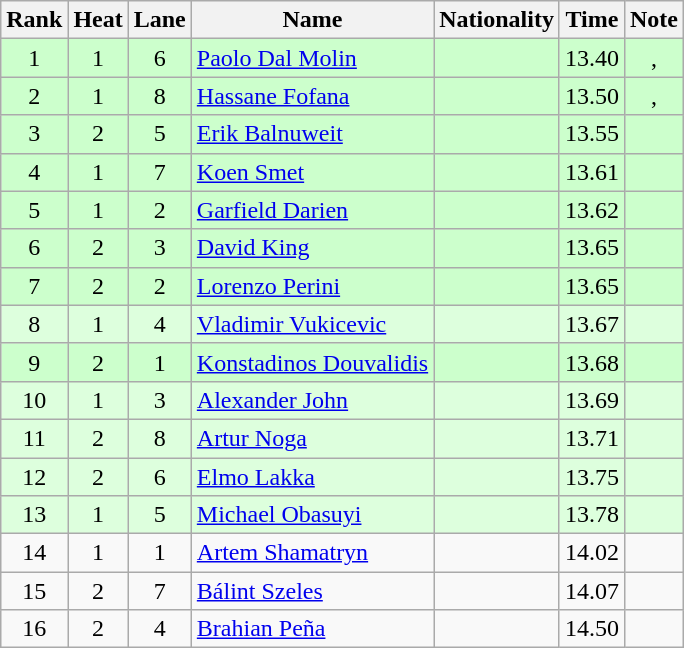<table class="wikitable sortable" style="text-align:center">
<tr>
<th>Rank</th>
<th>Heat</th>
<th>Lane</th>
<th>Name</th>
<th>Nationality</th>
<th>Time</th>
<th>Note</th>
</tr>
<tr bgcolor=ccffcc>
<td>1</td>
<td>1</td>
<td>6</td>
<td align=left><a href='#'>Paolo Dal Molin</a></td>
<td align=left></td>
<td>13.40</td>
<td>, </td>
</tr>
<tr bgcolor=ccffcc>
<td>2</td>
<td>1</td>
<td>8</td>
<td align=left><a href='#'>Hassane Fofana</a></td>
<td align=left></td>
<td>13.50</td>
<td>, </td>
</tr>
<tr bgcolor=ccffcc>
<td>3</td>
<td>2</td>
<td>5</td>
<td align=left><a href='#'>Erik Balnuweit</a></td>
<td align=left></td>
<td>13.55</td>
<td></td>
</tr>
<tr bgcolor=ccffcc>
<td>4</td>
<td>1</td>
<td>7</td>
<td align=left><a href='#'>Koen Smet</a></td>
<td align=left></td>
<td>13.61</td>
<td></td>
</tr>
<tr bgcolor=ccffcc>
<td>5</td>
<td>1</td>
<td>2</td>
<td align=left><a href='#'>Garfield Darien</a></td>
<td align=left></td>
<td>13.62</td>
<td></td>
</tr>
<tr bgcolor=ccffcc>
<td>6</td>
<td>2</td>
<td>3</td>
<td align=left><a href='#'>David King</a></td>
<td align=left></td>
<td>13.65</td>
<td></td>
</tr>
<tr bgcolor=ccffcc>
<td>7</td>
<td>2</td>
<td>2</td>
<td align=left><a href='#'>Lorenzo Perini</a></td>
<td align=left></td>
<td>13.65</td>
<td></td>
</tr>
<tr bgcolor=ddffdd>
<td>8</td>
<td>1</td>
<td>4</td>
<td align=left><a href='#'>Vladimir Vukicevic</a></td>
<td align=left></td>
<td>13.67</td>
<td></td>
</tr>
<tr bgcolor=ccffcc>
<td>9</td>
<td>2</td>
<td>1</td>
<td align=left><a href='#'>Konstadinos Douvalidis</a></td>
<td align=left></td>
<td>13.68</td>
<td></td>
</tr>
<tr bgcolor=ddffdd>
<td>10</td>
<td>1</td>
<td>3</td>
<td align=left><a href='#'>Alexander John</a></td>
<td align=left></td>
<td>13.69</td>
<td></td>
</tr>
<tr bgcolor=ddffdd>
<td>11</td>
<td>2</td>
<td>8</td>
<td align=left><a href='#'>Artur Noga</a></td>
<td align=left></td>
<td>13.71</td>
<td></td>
</tr>
<tr bgcolor=ddffdd>
<td>12</td>
<td>2</td>
<td>6</td>
<td align=left><a href='#'>Elmo Lakka</a></td>
<td align=left></td>
<td>13.75</td>
<td></td>
</tr>
<tr bgcolor=ddffdd>
<td>13</td>
<td>1</td>
<td>5</td>
<td align=left><a href='#'>Michael Obasuyi</a></td>
<td align=left></td>
<td>13.78</td>
<td></td>
</tr>
<tr>
<td>14</td>
<td>1</td>
<td>1</td>
<td align=left><a href='#'>Artem Shamatryn</a></td>
<td align=left></td>
<td>14.02</td>
<td></td>
</tr>
<tr>
<td>15</td>
<td>2</td>
<td>7</td>
<td align=left><a href='#'>Bálint Szeles</a></td>
<td align=left></td>
<td>14.07</td>
<td></td>
</tr>
<tr>
<td>16</td>
<td>2</td>
<td>4</td>
<td align=left><a href='#'>Brahian Peña</a></td>
<td align=left></td>
<td>14.50</td>
<td></td>
</tr>
</table>
